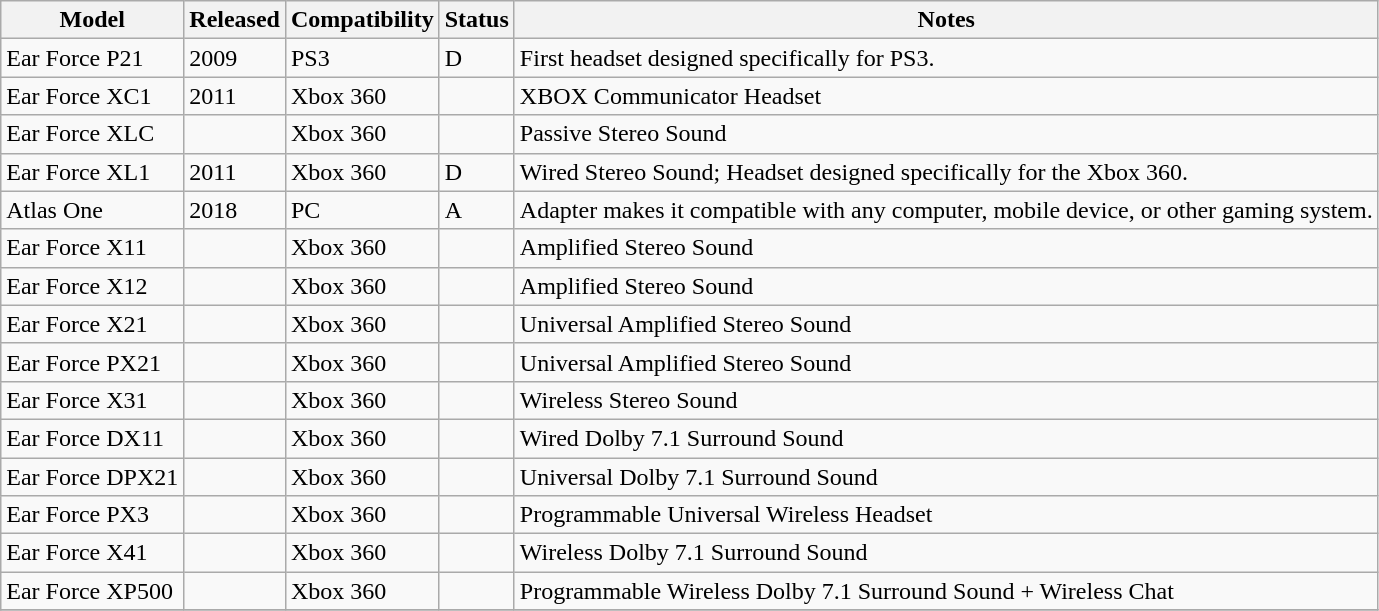<table class="wikitable sortable">
<tr>
<th>Model</th>
<th>Released</th>
<th>Compatibility</th>
<th>Status</th>
<th>Notes</th>
</tr>
<tr>
<td>Ear Force P21</td>
<td>2009</td>
<td>PS3</td>
<td>D</td>
<td>First headset designed specifically for PS3.</td>
</tr>
<tr>
<td>Ear Force XC1</td>
<td>2011</td>
<td>Xbox 360</td>
<td></td>
<td>XBOX Communicator Headset</td>
</tr>
<tr>
<td>Ear Force XLC</td>
<td></td>
<td>Xbox 360</td>
<td></td>
<td>Passive Stereo Sound</td>
</tr>
<tr>
<td>Ear Force XL1</td>
<td>2011</td>
<td>Xbox 360</td>
<td>D</td>
<td>Wired Stereo Sound; Headset designed specifically for the Xbox 360.</td>
</tr>
<tr>
<td>Atlas One</td>
<td>2018</td>
<td>PC</td>
<td>A</td>
<td>Adapter makes it compatible with any computer, mobile device, or other gaming system.</td>
</tr>
<tr>
<td>Ear Force X11</td>
<td></td>
<td>Xbox 360</td>
<td></td>
<td>Amplified Stereo Sound</td>
</tr>
<tr>
<td>Ear Force X12</td>
<td></td>
<td>Xbox 360</td>
<td></td>
<td>Amplified Stereo Sound</td>
</tr>
<tr>
<td>Ear Force X21</td>
<td></td>
<td>Xbox 360</td>
<td></td>
<td>Universal Amplified Stereo Sound</td>
</tr>
<tr>
<td>Ear Force PX21</td>
<td></td>
<td>Xbox 360</td>
<td></td>
<td>Universal Amplified Stereo Sound</td>
</tr>
<tr>
<td>Ear Force X31</td>
<td></td>
<td>Xbox 360</td>
<td></td>
<td>Wireless Stereo Sound</td>
</tr>
<tr>
<td>Ear Force DX11</td>
<td></td>
<td>Xbox 360</td>
<td></td>
<td>Wired Dolby 7.1 Surround Sound</td>
</tr>
<tr>
<td>Ear Force DPX21</td>
<td></td>
<td>Xbox 360</td>
<td></td>
<td>Universal Dolby 7.1 Surround Sound</td>
</tr>
<tr>
<td>Ear Force PX3</td>
<td></td>
<td>Xbox 360</td>
<td></td>
<td>Programmable Universal Wireless Headset</td>
</tr>
<tr>
<td>Ear Force X41</td>
<td></td>
<td>Xbox 360</td>
<td></td>
<td>Wireless Dolby 7.1 Surround Sound</td>
</tr>
<tr>
<td>Ear Force XP500</td>
<td></td>
<td>Xbox 360</td>
<td></td>
<td>Programmable Wireless Dolby 7.1 Surround Sound + Wireless Chat</td>
</tr>
<tr>
</tr>
</table>
